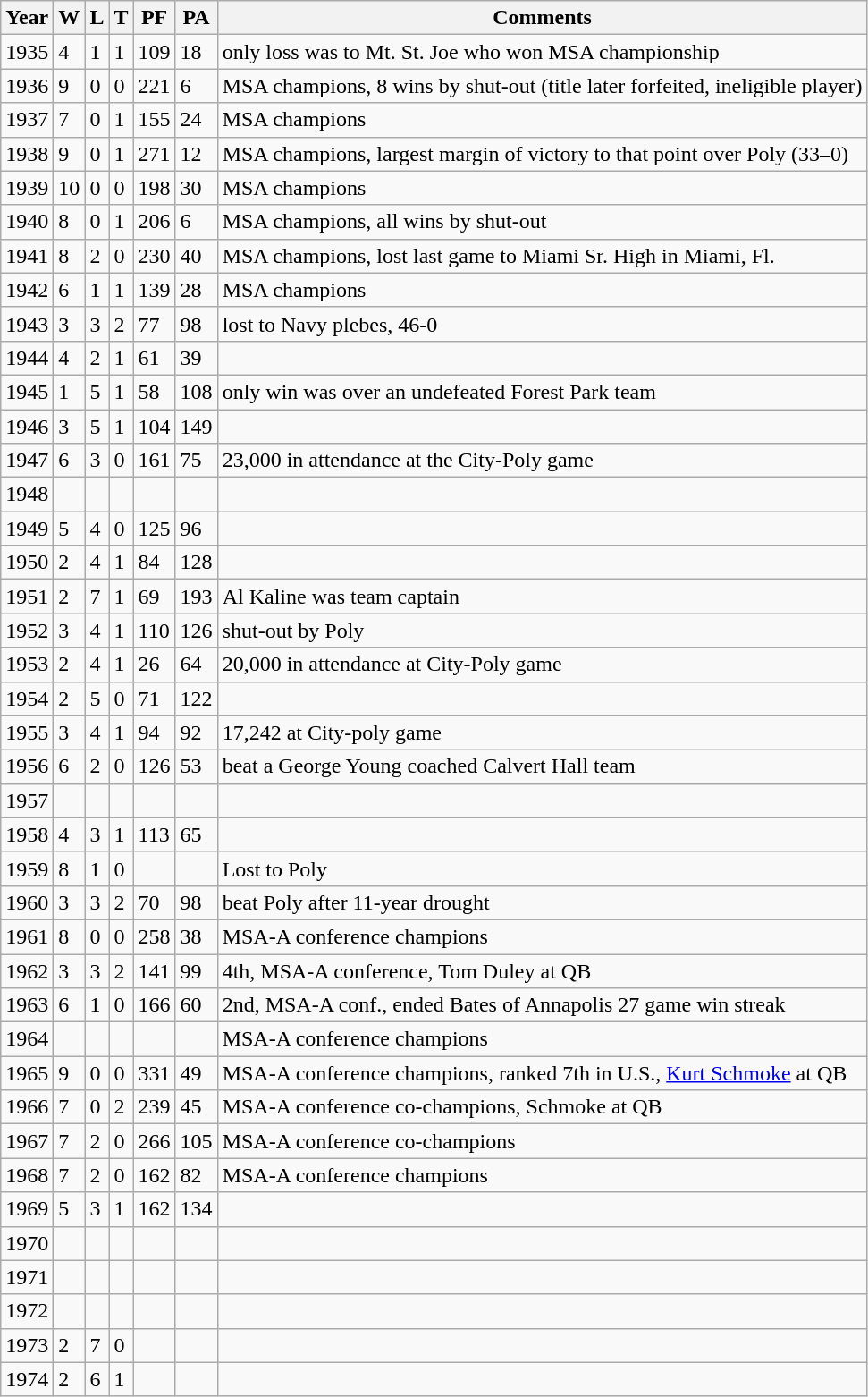<table class="wikitable">
<tr>
<th>Year</th>
<th>W</th>
<th>L</th>
<th>T</th>
<th>PF</th>
<th>PA</th>
<th>Comments</th>
</tr>
<tr>
<td>1935</td>
<td>4</td>
<td>1</td>
<td>1</td>
<td>109</td>
<td>18</td>
<td>only loss was to Mt. St. Joe who won MSA championship</td>
</tr>
<tr>
<td>1936</td>
<td>9</td>
<td>0</td>
<td>0</td>
<td>221</td>
<td>6</td>
<td>MSA champions, 8 wins by shut-out (title later forfeited, ineligible player)</td>
</tr>
<tr>
<td>1937</td>
<td>7</td>
<td>0</td>
<td>1</td>
<td>155</td>
<td>24</td>
<td>MSA champions</td>
</tr>
<tr>
<td>1938</td>
<td>9</td>
<td>0</td>
<td>1</td>
<td>271</td>
<td>12</td>
<td>MSA champions, largest margin of victory to that point over Poly (33–0)</td>
</tr>
<tr>
<td>1939</td>
<td>10</td>
<td>0</td>
<td>0</td>
<td>198</td>
<td>30</td>
<td>MSA champions</td>
</tr>
<tr>
<td>1940</td>
<td>8</td>
<td>0</td>
<td>1</td>
<td>206</td>
<td>6</td>
<td>MSA champions, all wins by shut-out</td>
</tr>
<tr>
<td>1941</td>
<td>8</td>
<td>2</td>
<td>0</td>
<td>230</td>
<td>40</td>
<td>MSA champions, lost last game to Miami Sr. High in Miami, Fl.</td>
</tr>
<tr>
<td>1942</td>
<td>6</td>
<td>1</td>
<td>1</td>
<td>139</td>
<td>28</td>
<td>MSA champions</td>
</tr>
<tr>
<td>1943</td>
<td>3</td>
<td>3</td>
<td>2</td>
<td>77</td>
<td>98</td>
<td>lost to Navy plebes, 46-0</td>
</tr>
<tr>
<td>1944</td>
<td>4</td>
<td>2</td>
<td>1</td>
<td>61</td>
<td>39</td>
<td></td>
</tr>
<tr>
<td>1945</td>
<td>1</td>
<td>5</td>
<td>1</td>
<td>58</td>
<td>108</td>
<td>only win was over an undefeated Forest Park team</td>
</tr>
<tr>
<td>1946</td>
<td>3</td>
<td>5</td>
<td>1</td>
<td>104</td>
<td>149</td>
<td></td>
</tr>
<tr>
<td>1947</td>
<td>6</td>
<td>3</td>
<td>0</td>
<td>161</td>
<td>75</td>
<td>23,000 in attendance at the City-Poly game</td>
</tr>
<tr>
<td>1948</td>
<td></td>
<td></td>
<td></td>
<td></td>
<td></td>
<td></td>
</tr>
<tr>
<td>1949</td>
<td>5</td>
<td>4</td>
<td>0</td>
<td>125</td>
<td>96</td>
<td></td>
</tr>
<tr>
<td>1950</td>
<td>2</td>
<td>4</td>
<td>1</td>
<td>84</td>
<td>128</td>
<td></td>
</tr>
<tr>
<td>1951</td>
<td>2</td>
<td>7</td>
<td>1</td>
<td>69</td>
<td>193</td>
<td>Al Kaline was team captain</td>
</tr>
<tr>
<td>1952</td>
<td>3</td>
<td>4</td>
<td>1</td>
<td>110</td>
<td>126</td>
<td>shut-out by Poly</td>
</tr>
<tr>
<td>1953</td>
<td>2</td>
<td>4</td>
<td>1</td>
<td>26</td>
<td>64</td>
<td>20,000 in attendance at City-Poly game</td>
</tr>
<tr>
<td>1954</td>
<td>2</td>
<td>5</td>
<td>0</td>
<td>71</td>
<td>122</td>
<td></td>
</tr>
<tr>
<td>1955</td>
<td>3</td>
<td>4</td>
<td>1</td>
<td>94</td>
<td>92</td>
<td>17,242 at City-poly game</td>
</tr>
<tr>
<td>1956</td>
<td>6</td>
<td>2</td>
<td>0</td>
<td>126</td>
<td>53</td>
<td>beat a George Young coached Calvert Hall team</td>
</tr>
<tr>
<td>1957</td>
<td></td>
<td></td>
<td></td>
<td></td>
<td></td>
<td></td>
</tr>
<tr>
<td>1958</td>
<td>4</td>
<td>3</td>
<td>1</td>
<td>113</td>
<td>65</td>
<td></td>
</tr>
<tr>
<td>1959</td>
<td>8</td>
<td>1</td>
<td>0</td>
<td></td>
<td></td>
<td>Lost to Poly</td>
</tr>
<tr>
<td>1960</td>
<td>3</td>
<td>3</td>
<td>2</td>
<td>70</td>
<td>98</td>
<td>beat Poly after 11-year drought</td>
</tr>
<tr>
<td>1961</td>
<td>8</td>
<td>0</td>
<td>0</td>
<td>258</td>
<td>38</td>
<td>MSA-A conference champions</td>
</tr>
<tr>
<td>1962</td>
<td>3</td>
<td>3</td>
<td>2</td>
<td>141</td>
<td>99</td>
<td>4th, MSA-A conference, Tom Duley at QB</td>
</tr>
<tr>
<td>1963</td>
<td>6</td>
<td>1</td>
<td>0</td>
<td>166</td>
<td>60</td>
<td>2nd, MSA-A conf., ended Bates of Annapolis 27 game win streak</td>
</tr>
<tr>
<td>1964</td>
<td></td>
<td></td>
<td></td>
<td></td>
<td></td>
<td>MSA-A conference champions</td>
</tr>
<tr>
<td>1965</td>
<td>9</td>
<td>0</td>
<td>0</td>
<td>331</td>
<td>49</td>
<td>MSA-A conference champions, ranked 7th in U.S., <a href='#'>Kurt Schmoke</a> at QB</td>
</tr>
<tr>
<td>1966</td>
<td>7</td>
<td>0</td>
<td>2</td>
<td>239</td>
<td>45</td>
<td>MSA-A conference co-champions, Schmoke at QB</td>
</tr>
<tr>
<td>1967</td>
<td>7</td>
<td>2</td>
<td>0</td>
<td>266</td>
<td>105</td>
<td>MSA-A conference co-champions</td>
</tr>
<tr>
<td>1968</td>
<td>7</td>
<td>2</td>
<td>0</td>
<td>162</td>
<td>82</td>
<td>MSA-A conference champions</td>
</tr>
<tr>
<td>1969</td>
<td>5</td>
<td>3</td>
<td>1</td>
<td>162</td>
<td>134</td>
<td></td>
</tr>
<tr>
<td>1970</td>
<td></td>
<td></td>
<td></td>
<td></td>
<td></td>
<td></td>
</tr>
<tr>
<td>1971</td>
<td></td>
<td></td>
<td></td>
<td></td>
<td></td>
<td></td>
</tr>
<tr>
<td>1972</td>
<td></td>
<td></td>
<td></td>
<td></td>
<td></td>
<td></td>
</tr>
<tr>
<td>1973</td>
<td>2</td>
<td>7</td>
<td>0</td>
<td></td>
<td></td>
<td></td>
</tr>
<tr>
<td>1974</td>
<td>2</td>
<td>6</td>
<td>1</td>
<td></td>
<td></td>
<td></td>
</tr>
</table>
